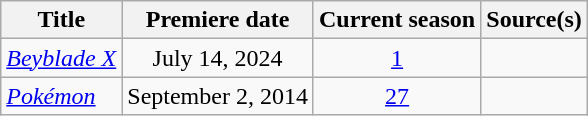<table class="wikitable plainrowheaders sortable" style="text-align:center;">
<tr>
<th scope="col">Title</th>
<th scope="col">Premiere date</th>
<th class="unsortable">Current season</th>
<th class="unsortable">Source(s)</th>
</tr>
<tr>
<td scope="row" style="text-align:left;"><em><a href='#'>Beyblade X</a></em></td>
<td>July 14, 2024</td>
<td><a href='#'>1</a></td>
<td></td>
</tr>
<tr>
<td scope="row" style="text-align:left;"><em><a href='#'>Pokémon</a></em></td>
<td>September 2, 2014</td>
<td><a href='#'>27</a></td>
<td></td>
</tr>
</table>
